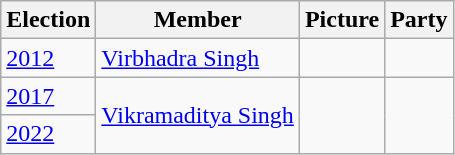<table class="wikitable sortable">
<tr>
<th>Election</th>
<th>Member</th>
<th>Picture</th>
<th colspan="2">Party</th>
</tr>
<tr>
<td><a href='#'>2012</a></td>
<td><a href='#'>Virbhadra Singh</a></td>
<td></td>
<td></td>
</tr>
<tr>
<td><a href='#'>2017</a></td>
<td rowspan="2"><a href='#'>Vikramaditya Singh</a></td>
<td rowspan="2"></td>
</tr>
<tr>
<td><a href='#'>2022</a></td>
</tr>
</table>
